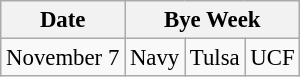<table class="wikitable" style="font-size:95%;">
<tr>
<th>Date</th>
<th colspan="8">Bye Week</th>
</tr>
<tr>
<td>November 7</td>
<td>Navy</td>
<td>Tulsa</td>
<td>UCF</td>
</tr>
</table>
